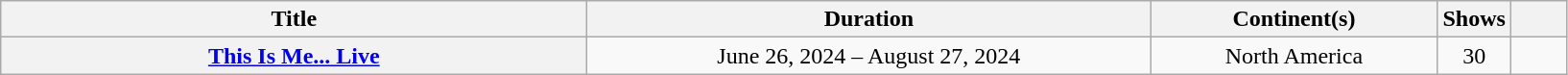<table class="wikitable sortable plainrowheaders" style="text-align:center;">
<tr>
<th scope="col" style="width:25em;">Title</th>
<th scope="col" style="width:24em;">Duration</th>
<th scope="col" style="width:12em;">Continent(s)</th>
<th scope="col">Shows</th>
<th scope="col" style="width:2em;" class="unsortable"></th>
</tr>
<tr>
<th scope="row"><a href='#'>This Is Me... Live</a></th>
<td>June 26, 2024 – August 27, 2024</td>
<td>North America</td>
<td>30</td>
<td></td>
</tr>
</table>
